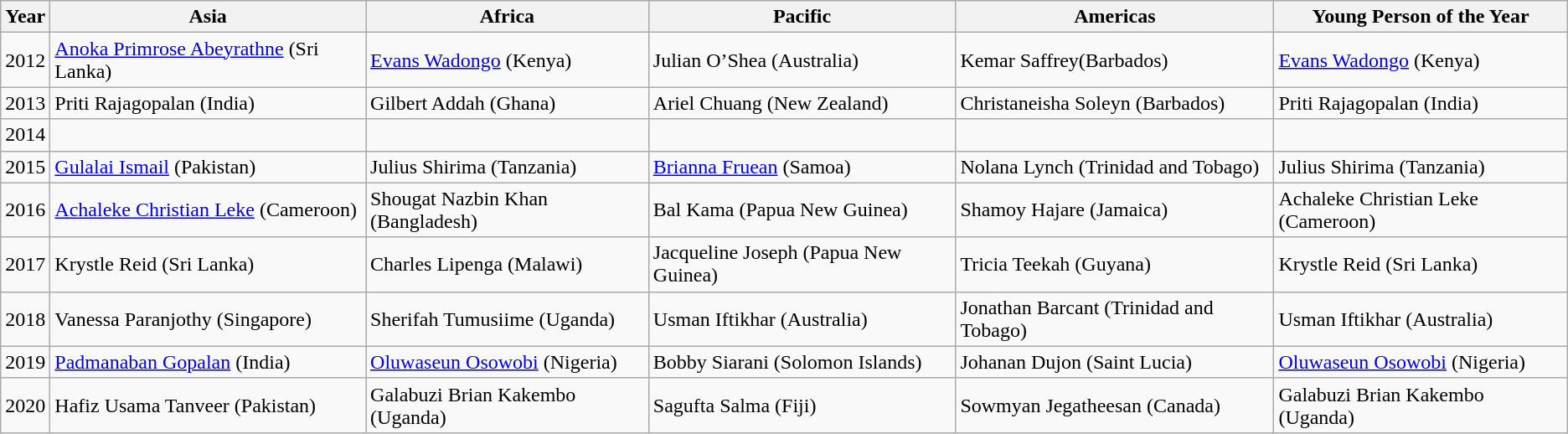<table class="wikitable">
<tr>
<th>Year</th>
<th>Asia</th>
<th>Africa</th>
<th>Pacific</th>
<th>Americas</th>
<th>Young Person of the Year</th>
</tr>
<tr>
<td>2012</td>
<td><a href='#'>Anoka Primrose Abeyrathne</a> (Sri Lanka)</td>
<td><a href='#'>Evans Wadongo</a> (Kenya)</td>
<td>Julian O’Shea (Australia)</td>
<td>Kemar Saffrey(Barbados)</td>
<td><a href='#'>Evans Wadongo</a> (Kenya)</td>
</tr>
<tr>
<td>2013</td>
<td>Priti Rajagopalan (India)</td>
<td>Gilbert Addah (Ghana)</td>
<td>Ariel Chuang (New Zealand)</td>
<td>Christaneisha Soleyn (Barbados)</td>
<td>Priti Rajagopalan (India)</td>
</tr>
<tr>
<td>2014</td>
<td></td>
<td></td>
<td></td>
<td></td>
<td></td>
</tr>
<tr>
<td>2015</td>
<td><a href='#'>Gulalai Ismail</a> (Pakistan)</td>
<td>Julius Shirima (Tanzania)</td>
<td><a href='#'>Brianna Fruean</a> (Samoa)</td>
<td>Nolana Lynch (Trinidad and Tobago)</td>
<td>Julius Shirima (Tanzania)</td>
</tr>
<tr>
<td>2016</td>
<td><a href='#'>Achaleke Christian Leke</a> (Cameroon)</td>
<td>Shougat Nazbin Khan (Bangladesh)</td>
<td>Bal Kama (Papua New Guinea)</td>
<td>Shamoy Hajare (Jamaica)</td>
<td>Achaleke Christian Leke (Cameroon)</td>
</tr>
<tr>
<td>2017</td>
<td>Krystle Reid (Sri Lanka)</td>
<td>Charles Lipenga (Malawi)</td>
<td>Jacqueline Joseph (Papua New Guinea)</td>
<td>Tricia Teekah (Guyana)</td>
<td>Krystle Reid (Sri Lanka)</td>
</tr>
<tr>
<td>2018</td>
<td>Vanessa Paranjothy (Singapore)</td>
<td>Sherifah Tumusiime (Uganda)</td>
<td>Usman Iftikhar (Australia)</td>
<td>Jonathan Barcant (Trinidad and Tobago)</td>
<td>Usman Iftikhar (Australia)</td>
</tr>
<tr>
<td>2019</td>
<td><a href='#'>Padmanaban Gopalan</a> (India)</td>
<td><a href='#'>Oluwaseun Osowobi</a> (Nigeria)</td>
<td>Bobby Siarani (Solomon Islands)</td>
<td>Johanan Dujon (Saint Lucia)</td>
<td><a href='#'>Oluwaseun Osowobi</a> (Nigeria)</td>
</tr>
<tr>
<td>2020</td>
<td>Hafiz Usama Tanveer (Pakistan)</td>
<td>Galabuzi Brian Kakembo (Uganda)</td>
<td>Sagufta Salma (Fiji)</td>
<td>Sowmyan Jegatheesan (Canada)</td>
<td>Galabuzi Brian Kakembo (Uganda)</td>
</tr>
</table>
